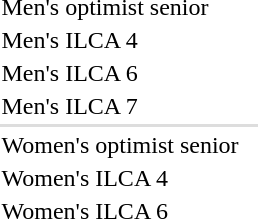<table>
<tr>
<td>Men's optimist senior</td>
<td></td>
<td></td>
<td></td>
</tr>
<tr>
<td>Men's ILCA 4</td>
<td></td>
<td></td>
<td></td>
</tr>
<tr>
<td>Men's ILCA 6</td>
<td></td>
<td></td>
<td></td>
</tr>
<tr>
<td>Men's ILCA 7</td>
<td></td>
<td></td>
<td></td>
</tr>
<tr bgcolor=#dddddd>
<td colspan=4></td>
</tr>
<tr>
<td>Women's optimist senior</td>
<td></td>
<td></td>
<td></td>
</tr>
<tr>
<td>Women's ILCA 4</td>
<td></td>
<td></td>
<td></td>
</tr>
<tr>
<td>Women's ILCA 6</td>
<td></td>
<td></td>
<td></td>
</tr>
</table>
